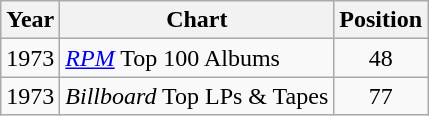<table class="wikitable">
<tr>
<th>Year</th>
<th>Chart</th>
<th>Position</th>
</tr>
<tr>
<td>1973</td>
<td><em><a href='#'>RPM</a></em> Top 100 Albums</td>
<td align="center">48</td>
</tr>
<tr>
<td>1973</td>
<td><em>Billboard</em> Top LPs & Tapes</td>
<td align="center">77</td>
</tr>
</table>
